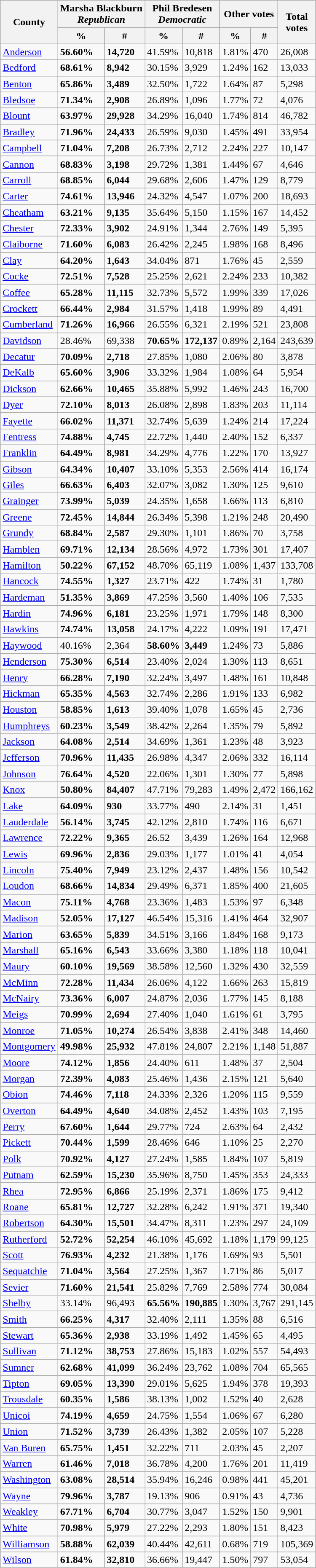<table class="wikitable sortable">
<tr>
<th colspan="1" rowspan="2" style="text-align:center">County</th>
<th colspan="2" >Marsha Blackburn<br><em>Republican</em></th>
<th colspan="2" >Phil Bredesen<br><em>Democratic</em></th>
<th colspan="2" style="text-align: center;">Other votes</th>
<th colspan="1" rowspan="2" style="text-align: center;">Total<br>votes</th>
</tr>
<tr>
<th colspan="1" >%</th>
<th colspan="1" >#</th>
<th colspan="1" >%</th>
<th colspan="1" >#</th>
<th colspan="1" style="text-align: center;">%</th>
<th colspan="1" style="text-align: center;">#</th>
</tr>
<tr>
<td><a href='#'>Anderson</a></td>
<td><strong>56.60%</strong></td>
<td><strong>14,720</strong></td>
<td>41.59%</td>
<td>10,818</td>
<td>1.81%</td>
<td>470</td>
<td>26,008</td>
</tr>
<tr>
<td><a href='#'>Bedford</a></td>
<td><strong>68.61%</strong></td>
<td><strong>8,942</strong></td>
<td>30.15%</td>
<td>3,929</td>
<td>1.24%</td>
<td>162</td>
<td>13,033</td>
</tr>
<tr>
<td><a href='#'>Benton</a></td>
<td><strong>65.86%</strong></td>
<td><strong>3,489</strong></td>
<td>32.50%</td>
<td>1,722</td>
<td>1.64%</td>
<td>87</td>
<td>5,298</td>
</tr>
<tr>
<td><a href='#'>Bledsoe</a></td>
<td><strong>71.34%</strong></td>
<td><strong>2,908</strong></td>
<td>26.89%</td>
<td>1,096</td>
<td>1.77%</td>
<td>72</td>
<td>4,076</td>
</tr>
<tr>
<td><a href='#'>Blount</a></td>
<td><strong>63.97%</strong></td>
<td><strong>29,928</strong></td>
<td>34.29%</td>
<td>16,040</td>
<td>1.74%</td>
<td>814</td>
<td>46,782</td>
</tr>
<tr>
<td><a href='#'>Bradley</a></td>
<td><strong>71.96%</strong></td>
<td><strong>24,433</strong></td>
<td>26.59%</td>
<td>9,030</td>
<td>1.45%</td>
<td>491</td>
<td>33,954</td>
</tr>
<tr>
<td><a href='#'>Campbell</a></td>
<td><strong>71.04%</strong></td>
<td><strong>7,208</strong></td>
<td>26.73%</td>
<td>2,712</td>
<td>2.24%</td>
<td>227</td>
<td>10,147</td>
</tr>
<tr>
<td><a href='#'>Cannon</a></td>
<td><strong>68.83%</strong></td>
<td><strong>3,198</strong></td>
<td>29.72%</td>
<td>1,381</td>
<td>1.44%</td>
<td>67</td>
<td>4,646</td>
</tr>
<tr>
<td><a href='#'>Carroll</a></td>
<td><strong>68.85%</strong></td>
<td><strong>6,044</strong></td>
<td>29.68%</td>
<td>2,606</td>
<td>1.47%</td>
<td>129</td>
<td>8,779</td>
</tr>
<tr>
<td><a href='#'>Carter</a></td>
<td><strong>74.61%</strong></td>
<td><strong>13,946</strong></td>
<td>24.32%</td>
<td>4,547</td>
<td>1.07%</td>
<td>200</td>
<td>18,693</td>
</tr>
<tr>
<td><a href='#'>Cheatham</a></td>
<td><strong>63.21%</strong></td>
<td><strong>9,135</strong></td>
<td>35.64%</td>
<td>5,150</td>
<td>1.15%</td>
<td>167</td>
<td>14,452</td>
</tr>
<tr>
<td><a href='#'>Chester</a></td>
<td><strong>72.33%</strong></td>
<td><strong>3,902</strong></td>
<td>24.91%</td>
<td>1,344</td>
<td>2.76%</td>
<td>149</td>
<td>5,395</td>
</tr>
<tr>
<td><a href='#'>Claiborne</a></td>
<td><strong>71.60%</strong></td>
<td><strong>6,083</strong></td>
<td>26.42%</td>
<td>2,245</td>
<td>1.98%</td>
<td>168</td>
<td>8,496</td>
</tr>
<tr>
<td><a href='#'>Clay</a></td>
<td><strong>64.20%</strong></td>
<td><strong>1,643</strong></td>
<td>34.04%</td>
<td>871</td>
<td>1.76%</td>
<td>45</td>
<td>2,559</td>
</tr>
<tr>
<td><a href='#'>Cocke</a></td>
<td><strong>72.51%</strong></td>
<td><strong>7,528</strong></td>
<td>25.25%</td>
<td>2,621</td>
<td>2.24%</td>
<td>233</td>
<td>10,382</td>
</tr>
<tr>
<td><a href='#'>Coffee</a></td>
<td><strong>65.28%</strong></td>
<td><strong>11,115</strong></td>
<td>32.73%</td>
<td>5,572</td>
<td>1.99%</td>
<td>339</td>
<td>17,026</td>
</tr>
<tr>
<td><a href='#'>Crockett</a></td>
<td><strong>66.44%</strong></td>
<td><strong>2,984</strong></td>
<td>31.57%</td>
<td>1,418</td>
<td>1.99%</td>
<td>89</td>
<td>4,491</td>
</tr>
<tr>
<td><a href='#'>Cumberland</a></td>
<td><strong>71.26%</strong></td>
<td><strong>16,966</strong></td>
<td>26.55%</td>
<td>6,321</td>
<td>2.19%</td>
<td>521</td>
<td>23,808</td>
</tr>
<tr>
<td><a href='#'>Davidson</a></td>
<td>28.46%</td>
<td>69,338</td>
<td><strong>70.65%</strong></td>
<td><strong>172,137</strong></td>
<td>0.89%</td>
<td>2,164</td>
<td>243,639</td>
</tr>
<tr>
<td><a href='#'>Decatur</a></td>
<td><strong>70.09%</strong></td>
<td><strong>2,718</strong></td>
<td>27.85%</td>
<td>1,080</td>
<td>2.06%</td>
<td>80</td>
<td>3,878</td>
</tr>
<tr>
<td><a href='#'>DeKalb</a></td>
<td><strong>65.60%</strong></td>
<td><strong>3,906</strong></td>
<td>33.32%</td>
<td>1,984</td>
<td>1.08%</td>
<td>64</td>
<td>5,954</td>
</tr>
<tr>
<td><a href='#'>Dickson</a></td>
<td><strong>62.66%</strong></td>
<td><strong>10,465</strong></td>
<td>35.88%</td>
<td>5,992</td>
<td>1.46%</td>
<td>243</td>
<td>16,700</td>
</tr>
<tr>
<td><a href='#'>Dyer</a></td>
<td><strong>72.10%</strong></td>
<td><strong>8,013</strong></td>
<td>26.08%</td>
<td>2,898</td>
<td>1.83%</td>
<td>203</td>
<td>11,114</td>
</tr>
<tr>
<td><a href='#'>Fayette</a></td>
<td><strong>66.02%</strong></td>
<td><strong>11,371</strong></td>
<td>32.74%</td>
<td>5,639</td>
<td>1.24%</td>
<td>214</td>
<td>17,224</td>
</tr>
<tr>
<td><a href='#'>Fentress</a></td>
<td><strong>74.88%</strong></td>
<td><strong>4,745</strong></td>
<td>22.72%</td>
<td>1,440</td>
<td>2.40%</td>
<td>152</td>
<td>6,337</td>
</tr>
<tr>
<td><a href='#'>Franklin</a></td>
<td><strong>64.49%</strong></td>
<td><strong>8,981</strong></td>
<td>34.29%</td>
<td>4,776</td>
<td>1.22%</td>
<td>170</td>
<td>13,927</td>
</tr>
<tr>
<td><a href='#'>Gibson</a></td>
<td><strong>64.34%</strong></td>
<td><strong>10,407</strong></td>
<td>33.10%</td>
<td>5,353</td>
<td>2.56%</td>
<td>414</td>
<td>16,174</td>
</tr>
<tr>
<td><a href='#'>Giles</a></td>
<td><strong>66.63%</strong></td>
<td><strong>6,403</strong></td>
<td>32.07%</td>
<td>3,082</td>
<td>1.30%</td>
<td>125</td>
<td>9,610</td>
</tr>
<tr>
<td><a href='#'>Grainger</a></td>
<td><strong>73.99%</strong></td>
<td><strong>5,039</strong></td>
<td>24.35%</td>
<td>1,658</td>
<td>1.66%</td>
<td>113</td>
<td>6,810</td>
</tr>
<tr>
<td><a href='#'>Greene</a></td>
<td><strong>72.45%</strong></td>
<td><strong>14,844</strong></td>
<td>26.34%</td>
<td>5,398</td>
<td>1.21%</td>
<td>248</td>
<td>20,490</td>
</tr>
<tr>
<td><a href='#'>Grundy</a></td>
<td><strong>68.84%</strong></td>
<td><strong>2,587</strong></td>
<td>29.30%</td>
<td>1,101</td>
<td>1.86%</td>
<td>70</td>
<td>3,758</td>
</tr>
<tr>
<td><a href='#'>Hamblen</a></td>
<td><strong>69.71%</strong></td>
<td><strong>12,134</strong></td>
<td>28.56%</td>
<td>4,972</td>
<td>1.73%</td>
<td>301</td>
<td>17,407</td>
</tr>
<tr>
<td><a href='#'>Hamilton</a></td>
<td><strong>50.22%</strong></td>
<td><strong>67,152</strong></td>
<td>48.70%</td>
<td>65,119</td>
<td>1.08%</td>
<td>1,437</td>
<td>133,708</td>
</tr>
<tr>
<td><a href='#'>Hancock</a></td>
<td><strong>74.55%</strong></td>
<td><strong>1,327</strong></td>
<td>23.71%</td>
<td>422</td>
<td>1.74%</td>
<td>31</td>
<td>1,780</td>
</tr>
<tr>
<td><a href='#'>Hardeman</a></td>
<td><strong>51.35%</strong></td>
<td><strong>3,869</strong></td>
<td>47.25%</td>
<td>3,560</td>
<td>1.40%</td>
<td>106</td>
<td>7,535</td>
</tr>
<tr>
<td><a href='#'>Hardin</a></td>
<td><strong>74.96%</strong></td>
<td><strong>6,181</strong></td>
<td>23.25%</td>
<td>1,971</td>
<td>1.79%</td>
<td>148</td>
<td>8,300</td>
</tr>
<tr>
<td><a href='#'>Hawkins</a></td>
<td><strong>74.74%</strong></td>
<td><strong>13,058</strong></td>
<td>24.17%</td>
<td>4,222</td>
<td>1.09%</td>
<td>191</td>
<td>17,471</td>
</tr>
<tr>
<td><a href='#'>Haywood</a></td>
<td>40.16%</td>
<td>2,364</td>
<td><strong>58.60%</strong></td>
<td><strong>3,449</strong></td>
<td>1.24%</td>
<td>73</td>
<td>5,886</td>
</tr>
<tr>
<td><a href='#'>Henderson</a></td>
<td><strong>75.30%</strong></td>
<td><strong>6,514</strong></td>
<td>23.40%</td>
<td>2,024</td>
<td>1.30%</td>
<td>113</td>
<td>8,651</td>
</tr>
<tr>
<td><a href='#'>Henry</a></td>
<td><strong>66.28%</strong></td>
<td><strong>7,190</strong></td>
<td>32.24%</td>
<td>3,497</td>
<td>1.48%</td>
<td>161</td>
<td>10,848</td>
</tr>
<tr>
<td><a href='#'>Hickman</a></td>
<td><strong>65.35%</strong></td>
<td><strong>4,563</strong></td>
<td>32.74%</td>
<td>2,286</td>
<td>1.91%</td>
<td>133</td>
<td>6,982</td>
</tr>
<tr>
<td><a href='#'>Houston</a></td>
<td><strong>58.85%</strong></td>
<td><strong>1,613</strong></td>
<td>39.40%</td>
<td>1,078</td>
<td>1.65%</td>
<td>45</td>
<td>2,736</td>
</tr>
<tr>
<td><a href='#'>Humphreys</a></td>
<td><strong>60.23%</strong></td>
<td><strong>3,549</strong></td>
<td>38.42%</td>
<td>2,264</td>
<td>1.35%</td>
<td>79</td>
<td>5,892</td>
</tr>
<tr>
<td><a href='#'>Jackson</a></td>
<td><strong>64.08%</strong></td>
<td><strong>2,514</strong></td>
<td>34.69%</td>
<td>1,361</td>
<td>1.23%</td>
<td>48</td>
<td>3,923</td>
</tr>
<tr>
<td><a href='#'>Jefferson</a></td>
<td><strong>70.96%</strong></td>
<td><strong>11,435</strong></td>
<td>26.98%</td>
<td>4,347</td>
<td>2.06%</td>
<td>332</td>
<td>16,114</td>
</tr>
<tr>
<td><a href='#'>Johnson</a></td>
<td><strong>76.64%</strong></td>
<td><strong>4,520</strong></td>
<td>22.06%</td>
<td>1,301</td>
<td>1.30%</td>
<td>77</td>
<td>5,898</td>
</tr>
<tr>
<td><a href='#'>Knox</a></td>
<td><strong>50.80%</strong></td>
<td><strong>84,407</strong></td>
<td>47.71%</td>
<td>79,283</td>
<td>1.49%</td>
<td>2,472</td>
<td>166,162</td>
</tr>
<tr>
<td><a href='#'>Lake</a></td>
<td><strong>64.09%</strong></td>
<td><strong>930</strong></td>
<td>33.77%</td>
<td>490</td>
<td>2.14%</td>
<td>31</td>
<td>1,451</td>
</tr>
<tr>
<td><a href='#'>Lauderdale</a></td>
<td><strong>56.14%</strong></td>
<td><strong>3,745</strong></td>
<td>42.12%</td>
<td>2,810</td>
<td>1.74%</td>
<td>116</td>
<td>6,671</td>
</tr>
<tr>
<td><a href='#'>Lawrence</a></td>
<td><strong>72.22%</strong></td>
<td><strong>9,365</strong></td>
<td>26.52</td>
<td>3,439</td>
<td>1.26%</td>
<td>164</td>
<td>12,968</td>
</tr>
<tr>
<td><a href='#'>Lewis</a></td>
<td><strong>69.96%</strong></td>
<td><strong>2,836</strong></td>
<td>29.03%</td>
<td>1,177</td>
<td>1.01%</td>
<td>41</td>
<td>4,054</td>
</tr>
<tr>
<td><a href='#'>Lincoln</a></td>
<td><strong>75.40%</strong></td>
<td><strong>7,949</strong></td>
<td>23.12%</td>
<td>2,437</td>
<td>1.48%</td>
<td>156</td>
<td>10,542</td>
</tr>
<tr>
<td><a href='#'>Loudon</a></td>
<td><strong>68.66%</strong></td>
<td><strong>14,834</strong></td>
<td>29.49%</td>
<td>6,371</td>
<td>1.85%</td>
<td>400</td>
<td>21,605</td>
</tr>
<tr>
<td><a href='#'>Macon</a></td>
<td><strong>75.11%</strong></td>
<td><strong>4,768</strong></td>
<td>23.36%</td>
<td>1,483</td>
<td>1.53%</td>
<td>97</td>
<td>6,348</td>
</tr>
<tr>
<td><a href='#'>Madison</a></td>
<td><strong>52.05%</strong></td>
<td><strong>17,127</strong></td>
<td>46.54%</td>
<td>15,316</td>
<td>1.41%</td>
<td>464</td>
<td>32,907</td>
</tr>
<tr>
<td><a href='#'>Marion</a></td>
<td><strong>63.65%</strong></td>
<td><strong>5,839</strong></td>
<td>34.51%</td>
<td>3,166</td>
<td>1.84%</td>
<td>168</td>
<td>9,173</td>
</tr>
<tr>
<td><a href='#'>Marshall</a></td>
<td><strong>65.16%</strong></td>
<td><strong>6,543</strong></td>
<td>33.66%</td>
<td>3,380</td>
<td>1.18%</td>
<td>118</td>
<td>10,041</td>
</tr>
<tr>
<td><a href='#'>Maury</a></td>
<td><strong>60.10%</strong></td>
<td><strong>19,569</strong></td>
<td>38.58%</td>
<td>12,560</td>
<td>1.32%</td>
<td>430</td>
<td>32,559</td>
</tr>
<tr>
<td><a href='#'>McMinn</a></td>
<td><strong>72.28%</strong></td>
<td><strong>11,434</strong></td>
<td>26.06%</td>
<td>4,122</td>
<td>1.66%</td>
<td>263</td>
<td>15,819</td>
</tr>
<tr>
<td><a href='#'>McNairy</a></td>
<td><strong>73.36%</strong></td>
<td><strong>6,007</strong></td>
<td>24.87%</td>
<td>2,036</td>
<td>1.77%</td>
<td>145</td>
<td>8,188</td>
</tr>
<tr>
<td><a href='#'>Meigs</a></td>
<td><strong>70.99%</strong></td>
<td><strong>2,694</strong></td>
<td>27.40%</td>
<td>1,040</td>
<td>1.61%</td>
<td>61</td>
<td>3,795</td>
</tr>
<tr>
<td><a href='#'>Monroe</a></td>
<td><strong>71.05%</strong></td>
<td><strong>10,274</strong></td>
<td>26.54%</td>
<td>3,838</td>
<td>2.41%</td>
<td>348</td>
<td>14,460</td>
</tr>
<tr>
<td><a href='#'>Montgomery</a></td>
<td><strong>49.98%</strong></td>
<td><strong>25,932</strong></td>
<td>47.81%</td>
<td>24,807</td>
<td>2.21%</td>
<td>1,148</td>
<td>51,887</td>
</tr>
<tr>
<td><a href='#'>Moore</a></td>
<td><strong>74.12%</strong></td>
<td><strong>1,856</strong></td>
<td>24.40%</td>
<td>611</td>
<td>1.48%</td>
<td>37</td>
<td>2,504</td>
</tr>
<tr>
<td><a href='#'>Morgan</a></td>
<td><strong>72.39%</strong></td>
<td><strong>4,083</strong></td>
<td>25.46%</td>
<td>1,436</td>
<td>2.15%</td>
<td>121</td>
<td>5,640</td>
</tr>
<tr>
<td><a href='#'>Obion</a></td>
<td><strong>74.46%</strong></td>
<td><strong>7,118</strong></td>
<td>24.33%</td>
<td>2,326</td>
<td>1.20%</td>
<td>115</td>
<td>9,559</td>
</tr>
<tr>
<td><a href='#'>Overton</a></td>
<td><strong>64.49%</strong></td>
<td><strong>4,640</strong></td>
<td>34.08%</td>
<td>2,452</td>
<td>1.43%</td>
<td>103</td>
<td>7,195</td>
</tr>
<tr>
<td><a href='#'>Perry</a></td>
<td><strong>67.60%</strong></td>
<td><strong>1,644</strong></td>
<td>29.77%</td>
<td>724</td>
<td>2.63%</td>
<td>64</td>
<td>2,432</td>
</tr>
<tr>
<td><a href='#'>Pickett</a></td>
<td><strong>70.44%</strong></td>
<td><strong>1,599</strong></td>
<td>28.46%</td>
<td>646</td>
<td>1.10%</td>
<td>25</td>
<td>2,270</td>
</tr>
<tr>
<td><a href='#'>Polk</a></td>
<td><strong>70.92%</strong></td>
<td><strong>4,127</strong></td>
<td>27.24%</td>
<td>1,585</td>
<td>1.84%</td>
<td>107</td>
<td>5,819</td>
</tr>
<tr>
<td><a href='#'>Putnam</a></td>
<td><strong>62.59%</strong></td>
<td><strong>15,230</strong></td>
<td>35.96%</td>
<td>8,750</td>
<td>1.45%</td>
<td>353</td>
<td>24,333</td>
</tr>
<tr>
<td><a href='#'>Rhea</a></td>
<td><strong>72.95%</strong></td>
<td><strong>6,866</strong></td>
<td>25.19%</td>
<td>2,371</td>
<td>1.86%</td>
<td>175</td>
<td>9,412</td>
</tr>
<tr>
<td><a href='#'>Roane</a></td>
<td><strong>65.81%</strong></td>
<td><strong>12,727</strong></td>
<td>32.28%</td>
<td>6,242</td>
<td>1.91%</td>
<td>371</td>
<td>19,340</td>
</tr>
<tr>
<td><a href='#'>Robertson</a></td>
<td><strong>64.30%</strong></td>
<td><strong>15,501</strong></td>
<td>34.47%</td>
<td>8,311</td>
<td>1.23%</td>
<td>297</td>
<td>24,109</td>
</tr>
<tr>
<td><a href='#'>Rutherford</a></td>
<td><strong>52.72%</strong></td>
<td><strong>52,254</strong></td>
<td>46.10%</td>
<td>45,692</td>
<td>1.18%</td>
<td>1,179</td>
<td>99,125</td>
</tr>
<tr>
<td><a href='#'>Scott</a></td>
<td><strong>76.93%</strong></td>
<td><strong>4,232</strong></td>
<td>21.38%</td>
<td>1,176</td>
<td>1.69%</td>
<td>93</td>
<td>5,501</td>
</tr>
<tr>
<td><a href='#'>Sequatchie</a></td>
<td><strong>71.04%</strong></td>
<td><strong>3,564</strong></td>
<td>27.25%</td>
<td>1,367</td>
<td>1.71%</td>
<td>86</td>
<td>5,017</td>
</tr>
<tr>
<td><a href='#'>Sevier</a></td>
<td><strong>71.60%</strong></td>
<td><strong>21,541</strong></td>
<td>25.82%</td>
<td>7,769</td>
<td>2.58%</td>
<td>774</td>
<td>30,084</td>
</tr>
<tr>
<td><a href='#'>Shelby</a></td>
<td>33.14%</td>
<td>96,493</td>
<td><strong>65.56%</strong></td>
<td><strong>190,885</strong></td>
<td>1.30%</td>
<td>3,767</td>
<td>291,145</td>
</tr>
<tr>
<td><a href='#'>Smith</a></td>
<td><strong>66.25%</strong></td>
<td><strong>4,317</strong></td>
<td>32.40%</td>
<td>2,111</td>
<td>1.35%</td>
<td>88</td>
<td>6,516</td>
</tr>
<tr>
<td><a href='#'>Stewart</a></td>
<td><strong>65.36%</strong></td>
<td><strong>2,938</strong></td>
<td>33.19%</td>
<td>1,492</td>
<td>1.45%</td>
<td>65</td>
<td>4,495</td>
</tr>
<tr>
<td><a href='#'>Sullivan</a></td>
<td><strong>71.12%</strong></td>
<td><strong>38,753</strong></td>
<td>27.86%</td>
<td>15,183</td>
<td>1.02%</td>
<td>557</td>
<td>54,493</td>
</tr>
<tr>
<td><a href='#'>Sumner</a></td>
<td><strong>62.68%</strong></td>
<td><strong>41,099</strong></td>
<td>36.24%</td>
<td>23,762</td>
<td>1.08%</td>
<td>704</td>
<td>65,565</td>
</tr>
<tr>
<td><a href='#'>Tipton</a></td>
<td><strong>69.05%</strong></td>
<td><strong>13,390</strong></td>
<td>29.01%</td>
<td>5,625</td>
<td>1.94%</td>
<td>378</td>
<td>19,393</td>
</tr>
<tr>
<td><a href='#'>Trousdale</a></td>
<td><strong>60.35%</strong></td>
<td><strong>1,586</strong></td>
<td>38.13%</td>
<td>1,002</td>
<td>1.52%</td>
<td>40</td>
<td>2,628</td>
</tr>
<tr>
<td><a href='#'>Unicoi</a></td>
<td><strong>74.19%</strong></td>
<td><strong>4,659</strong></td>
<td>24.75%</td>
<td>1,554</td>
<td>1.06%</td>
<td>67</td>
<td>6,280</td>
</tr>
<tr>
<td><a href='#'>Union</a></td>
<td><strong>71.52%</strong></td>
<td><strong>3,739</strong></td>
<td>26.43%</td>
<td>1,382</td>
<td>2.05%</td>
<td>107</td>
<td>5,228</td>
</tr>
<tr>
<td><a href='#'>Van Buren</a></td>
<td><strong>65.75%</strong></td>
<td><strong>1,451</strong></td>
<td>32.22%</td>
<td>711</td>
<td>2.03%</td>
<td>45</td>
<td>2,207</td>
</tr>
<tr>
<td><a href='#'>Warren</a></td>
<td><strong>61.46%</strong></td>
<td><strong>7,018</strong></td>
<td>36.78%</td>
<td>4,200</td>
<td>1.76%</td>
<td>201</td>
<td>11,419</td>
</tr>
<tr>
<td><a href='#'>Washington</a></td>
<td><strong>63.08%</strong></td>
<td><strong>28,514</strong></td>
<td>35.94%</td>
<td>16,246</td>
<td>0.98%</td>
<td>441</td>
<td>45,201</td>
</tr>
<tr>
<td><a href='#'>Wayne</a></td>
<td><strong>79.96%</strong></td>
<td><strong>3,787</strong></td>
<td>19.13%</td>
<td>906</td>
<td>0.91%</td>
<td>43</td>
<td>4,736</td>
</tr>
<tr>
<td><a href='#'>Weakley</a></td>
<td><strong>67.71%</strong></td>
<td><strong>6,704</strong></td>
<td>30.77%</td>
<td>3,047</td>
<td>1.52%</td>
<td>150</td>
<td>9,901</td>
</tr>
<tr>
<td><a href='#'>White</a></td>
<td><strong>70.98%</strong></td>
<td><strong>5,979</strong></td>
<td>27.22%</td>
<td>2,293</td>
<td>1.80%</td>
<td>151</td>
<td>8,423</td>
</tr>
<tr>
<td><a href='#'>Williamson</a></td>
<td><strong>58.88%</strong></td>
<td><strong>62,039</strong></td>
<td>40.44%</td>
<td>42,611</td>
<td>0.68%</td>
<td>719</td>
<td>105,369</td>
</tr>
<tr>
<td><a href='#'>Wilson</a></td>
<td><strong>61.84%</strong></td>
<td><strong>32,810</strong></td>
<td>36.66%</td>
<td>19,447</td>
<td>1.50%</td>
<td>797</td>
<td>53,054</td>
</tr>
</table>
